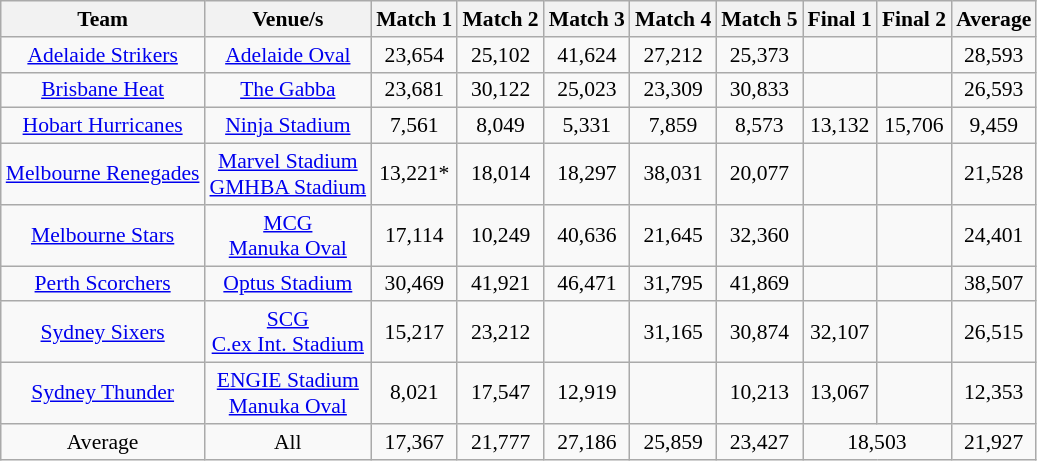<table class="wikitable sortable" style="text-align: center; font-size:90%;">
<tr>
<th>Team</th>
<th>Venue/s</th>
<th>Match 1</th>
<th>Match 2</th>
<th>Match 3</th>
<th>Match 4</th>
<th>Match 5</th>
<th>Final 1</th>
<th>Final 2</th>
<th>Average</th>
</tr>
<tr>
<td><a href='#'>Adelaide Strikers</a></td>
<td><a href='#'>Adelaide Oval</a></td>
<td>23,654</td>
<td>25,102</td>
<td>41,624</td>
<td>27,212</td>
<td>25,373</td>
<td></td>
<td></td>
<td>28,593</td>
</tr>
<tr>
<td><a href='#'>Brisbane Heat</a></td>
<td><a href='#'>The Gabba</a></td>
<td>23,681</td>
<td>30,122</td>
<td>25,023</td>
<td>23,309</td>
<td>30,833</td>
<td></td>
<td></td>
<td>26,593</td>
</tr>
<tr>
<td><a href='#'>Hobart Hurricanes</a></td>
<td><a href='#'>Ninja Stadium</a></td>
<td>7,561</td>
<td>8,049</td>
<td>5,331</td>
<td>7,859</td>
<td>8,573</td>
<td>13,132</td>
<td>15,706</td>
<td>9,459</td>
</tr>
<tr>
<td><a href='#'>Melbourne Renegades</a></td>
<td><a href='#'>Marvel Stadium</a><br><a href='#'>GMHBA Stadium</a></td>
<td>13,221*</td>
<td>18,014</td>
<td>18,297</td>
<td>38,031</td>
<td>20,077</td>
<td></td>
<td></td>
<td>21,528</td>
</tr>
<tr>
<td><a href='#'>Melbourne Stars</a></td>
<td><a href='#'>MCG</a><br><a href='#'>Manuka Oval</a></td>
<td>17,114</td>
<td>10,249</td>
<td>40,636</td>
<td>21,645</td>
<td>32,360</td>
<td></td>
<td></td>
<td>24,401</td>
</tr>
<tr>
<td><a href='#'>Perth Scorchers</a></td>
<td><a href='#'>Optus Stadium</a></td>
<td>30,469</td>
<td>41,921</td>
<td>46,471</td>
<td>31,795</td>
<td>41,869</td>
<td></td>
<td></td>
<td>38,507</td>
</tr>
<tr>
<td><a href='#'>Sydney Sixers</a></td>
<td><a href='#'>SCG</a><br><a href='#'>C.ex Int. Stadium</a></td>
<td>15,217</td>
<td>23,212</td>
<td></td>
<td>31,165</td>
<td>30,874</td>
<td>32,107</td>
<td></td>
<td>26,515</td>
</tr>
<tr>
<td><a href='#'>Sydney Thunder</a></td>
<td><a href='#'>ENGIE Stadium</a><br><a href='#'>Manuka Oval</a></td>
<td>8,021</td>
<td>17,547</td>
<td>12,919</td>
<td></td>
<td>10,213</td>
<td>13,067</td>
<td></td>
<td>12,353</td>
</tr>
<tr>
<td>Average</td>
<td>All</td>
<td>17,367</td>
<td>21,777</td>
<td>27,186</td>
<td>25,859</td>
<td>23,427</td>
<td colspan="2">18,503</td>
<td>21,927</td>
</tr>
</table>
